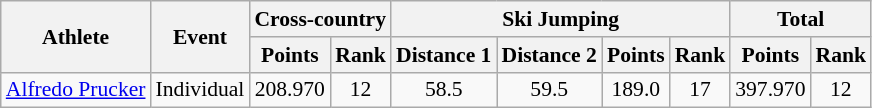<table class="wikitable" style="font-size:90%">
<tr>
<th rowspan="2">Athlete</th>
<th rowspan="2">Event</th>
<th colspan="2">Cross-country</th>
<th colspan="4">Ski Jumping</th>
<th colspan="2">Total</th>
</tr>
<tr>
<th>Points</th>
<th>Rank</th>
<th>Distance 1</th>
<th>Distance 2</th>
<th>Points</th>
<th>Rank</th>
<th>Points</th>
<th>Rank</th>
</tr>
<tr>
<td><a href='#'>Alfredo Prucker</a></td>
<td rowspan="4">Individual</td>
<td align="center">208.970</td>
<td align="center">12</td>
<td align="center">58.5</td>
<td align="center">59.5</td>
<td align="center">189.0</td>
<td align="center">17</td>
<td align="center">397.970</td>
<td align="center">12</td>
</tr>
</table>
